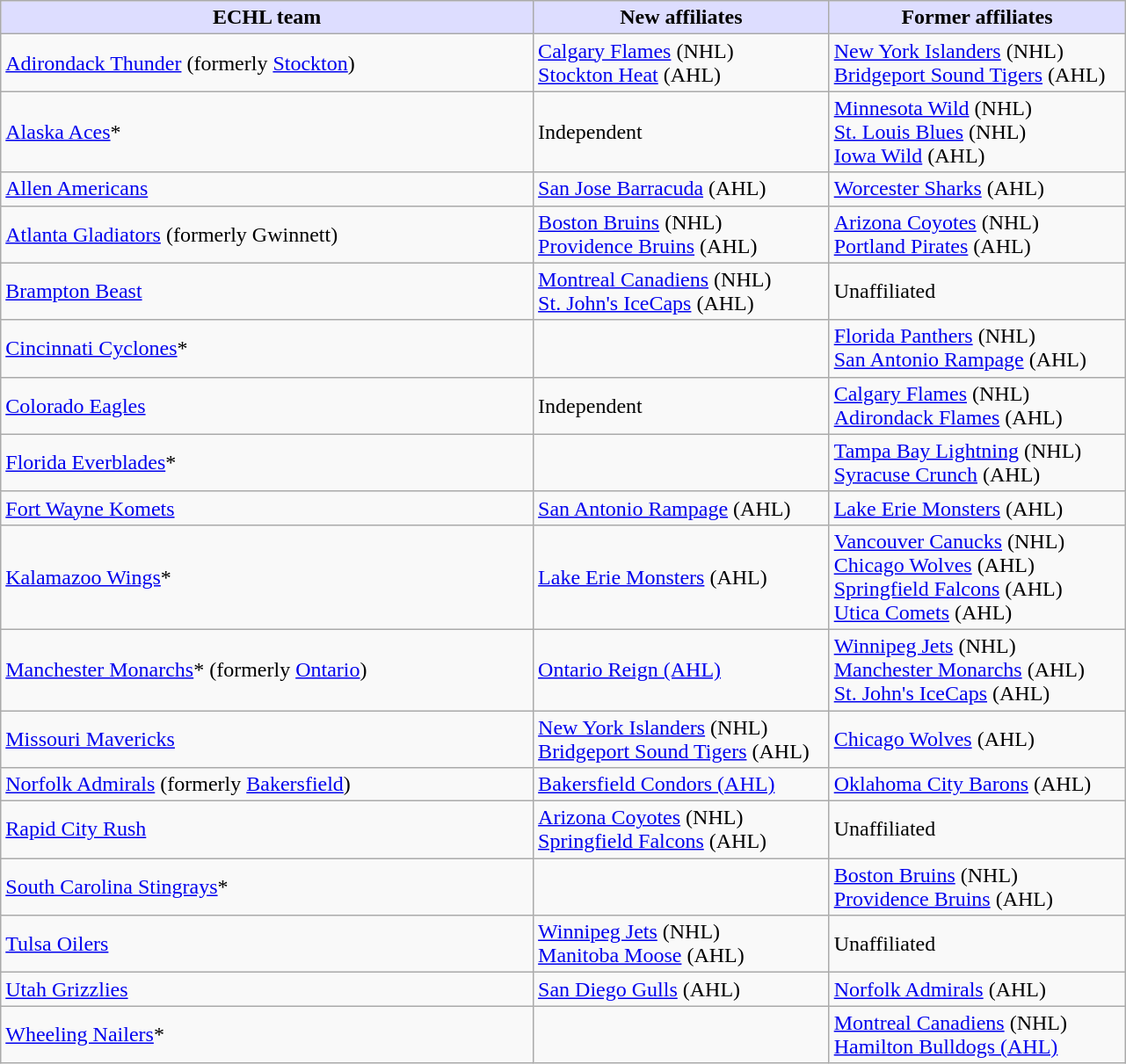<table class="wikitable">
<tr>
<th style="background:#ddf; width:45%;">ECHL team</th>
<th style="background:#ddf; width:25%;">New affiliates</th>
<th style="background:#ddf; width:25%;">Former affiliates</th>
</tr>
<tr>
<td><a href='#'>Adirondack Thunder</a> (formerly <a href='#'>Stockton</a>)</td>
<td><a href='#'>Calgary Flames</a> (NHL)<br><a href='#'>Stockton Heat</a> (AHL)</td>
<td><a href='#'>New York Islanders</a> (NHL)<br><a href='#'>Bridgeport Sound Tigers</a> (AHL)</td>
</tr>
<tr>
<td><a href='#'>Alaska Aces</a>*</td>
<td>Independent</td>
<td><a href='#'>Minnesota Wild</a> (NHL)<br><a href='#'>St. Louis Blues</a> (NHL)<br><a href='#'>Iowa Wild</a> (AHL)</td>
</tr>
<tr>
<td><a href='#'>Allen Americans</a></td>
<td><a href='#'>San Jose Barracuda</a> (AHL)</td>
<td><a href='#'>Worcester Sharks</a> (AHL)</td>
</tr>
<tr>
<td><a href='#'>Atlanta Gladiators</a> (formerly Gwinnett)</td>
<td><a href='#'>Boston Bruins</a> (NHL)<br><a href='#'>Providence Bruins</a> (AHL)</td>
<td><a href='#'>Arizona Coyotes</a> (NHL)<br><a href='#'>Portland Pirates</a> (AHL)</td>
</tr>
<tr>
<td><a href='#'>Brampton Beast</a></td>
<td><a href='#'>Montreal Canadiens</a> (NHL)<br><a href='#'>St. John's IceCaps</a> (AHL)</td>
<td>Unaffiliated</td>
</tr>
<tr>
<td><a href='#'>Cincinnati Cyclones</a>*</td>
<td></td>
<td><a href='#'>Florida Panthers</a> (NHL)<br><a href='#'>San Antonio Rampage</a> (AHL)</td>
</tr>
<tr>
<td><a href='#'>Colorado Eagles</a></td>
<td>Independent</td>
<td><a href='#'>Calgary Flames</a> (NHL)<br><a href='#'>Adirondack Flames</a> (AHL)</td>
</tr>
<tr>
<td><a href='#'>Florida Everblades</a>*</td>
<td></td>
<td><a href='#'>Tampa Bay Lightning</a> (NHL)<br><a href='#'>Syracuse Crunch</a> (AHL)</td>
</tr>
<tr>
<td><a href='#'>Fort Wayne Komets</a></td>
<td><a href='#'>San Antonio Rampage</a> (AHL)</td>
<td><a href='#'>Lake Erie Monsters</a> (AHL)</td>
</tr>
<tr>
<td><a href='#'>Kalamazoo Wings</a>*</td>
<td><a href='#'>Lake Erie Monsters</a> (AHL)</td>
<td><a href='#'>Vancouver Canucks</a> (NHL)<br><a href='#'>Chicago Wolves</a> (AHL)<br><a href='#'>Springfield Falcons</a> (AHL)<br><a href='#'>Utica Comets</a> (AHL)</td>
</tr>
<tr>
<td><a href='#'>Manchester Monarchs</a>* (formerly <a href='#'>Ontario</a>)</td>
<td><a href='#'>Ontario Reign (AHL)</a></td>
<td><a href='#'>Winnipeg Jets</a> (NHL)<br><a href='#'>Manchester Monarchs</a> (AHL)<br><a href='#'>St. John's IceCaps</a> (AHL)</td>
</tr>
<tr>
<td><a href='#'>Missouri Mavericks</a></td>
<td><a href='#'>New York Islanders</a> (NHL)<br><a href='#'>Bridgeport Sound Tigers</a> (AHL)</td>
<td><a href='#'>Chicago Wolves</a> (AHL)</td>
</tr>
<tr>
<td><a href='#'>Norfolk Admirals</a> (formerly <a href='#'>Bakersfield</a>)</td>
<td><a href='#'>Bakersfield Condors (AHL)</a></td>
<td><a href='#'>Oklahoma City Barons</a> (AHL)</td>
</tr>
<tr>
<td><a href='#'>Rapid City Rush</a></td>
<td><a href='#'>Arizona Coyotes</a> (NHL)<br><a href='#'>Springfield Falcons</a> (AHL)</td>
<td>Unaffiliated</td>
</tr>
<tr>
<td><a href='#'>South Carolina Stingrays</a>*</td>
<td></td>
<td><a href='#'>Boston Bruins</a> (NHL)<br><a href='#'>Providence Bruins</a> (AHL)</td>
</tr>
<tr>
<td><a href='#'>Tulsa Oilers</a></td>
<td><a href='#'>Winnipeg Jets</a> (NHL)<br><a href='#'>Manitoba Moose</a> (AHL)</td>
<td>Unaffiliated</td>
</tr>
<tr>
<td><a href='#'>Utah Grizzlies</a></td>
<td><a href='#'>San Diego Gulls</a> (AHL)</td>
<td><a href='#'>Norfolk Admirals</a> (AHL)</td>
</tr>
<tr>
<td><a href='#'>Wheeling Nailers</a>*</td>
<td></td>
<td><a href='#'>Montreal Canadiens</a> (NHL)<br><a href='#'>Hamilton Bulldogs (AHL)</a></td>
</tr>
</table>
